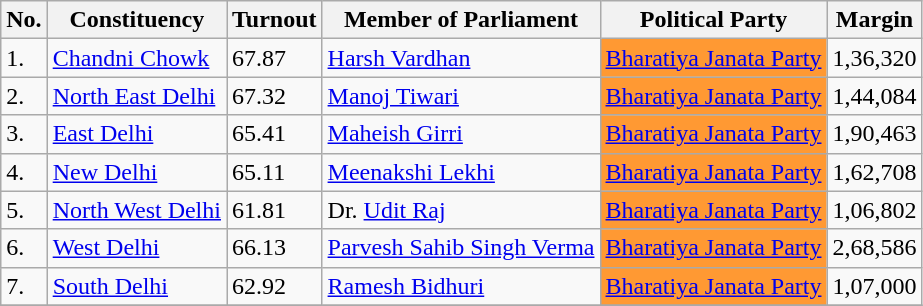<table class="wikitable sortable">
<tr>
<th>No.</th>
<th>Constituency</th>
<th>Turnout</th>
<th>Member of Parliament</th>
<th>Political Party</th>
<th>Margin</th>
</tr>
<tr>
<td>1.</td>
<td><a href='#'>Chandni Chowk</a></td>
<td>67.87 </td>
<td><a href='#'>Harsh Vardhan</a></td>
<td bgcolor=#FF9933><a href='#'>Bharatiya Janata Party</a></td>
<td>1,36,320</td>
</tr>
<tr>
<td>2.</td>
<td><a href='#'>North East Delhi</a></td>
<td>67.32 </td>
<td><a href='#'>Manoj Tiwari</a></td>
<td bgcolor=#FF9933><a href='#'>Bharatiya Janata Party</a></td>
<td>1,44,084</td>
</tr>
<tr>
<td>3.</td>
<td><a href='#'>East Delhi</a></td>
<td>65.41 </td>
<td><a href='#'>Maheish Girri</a></td>
<td bgcolor=#FF9933><a href='#'>Bharatiya Janata Party</a></td>
<td>1,90,463</td>
</tr>
<tr>
<td>4.</td>
<td><a href='#'>New Delhi</a></td>
<td>65.11 </td>
<td><a href='#'>Meenakshi Lekhi</a></td>
<td bgcolor=#FF9933><a href='#'>Bharatiya Janata Party</a></td>
<td>1,62,708</td>
</tr>
<tr>
<td>5.</td>
<td><a href='#'>North West Delhi</a></td>
<td>61.81 </td>
<td>Dr. <a href='#'>Udit Raj</a></td>
<td bgcolor=#FF9933><a href='#'>Bharatiya Janata Party</a></td>
<td>1,06,802</td>
</tr>
<tr>
<td>6.</td>
<td><a href='#'>West Delhi</a></td>
<td>66.13 </td>
<td><a href='#'>Parvesh Sahib Singh Verma</a></td>
<td bgcolor=#FF9933><a href='#'>Bharatiya Janata Party</a></td>
<td>2,68,586</td>
</tr>
<tr>
<td>7.</td>
<td><a href='#'>South Delhi</a></td>
<td>62.92 </td>
<td><a href='#'>Ramesh Bidhuri</a></td>
<td bgcolor=#FF9933><a href='#'>Bharatiya Janata Party</a></td>
<td>1,07,000</td>
</tr>
<tr>
</tr>
</table>
